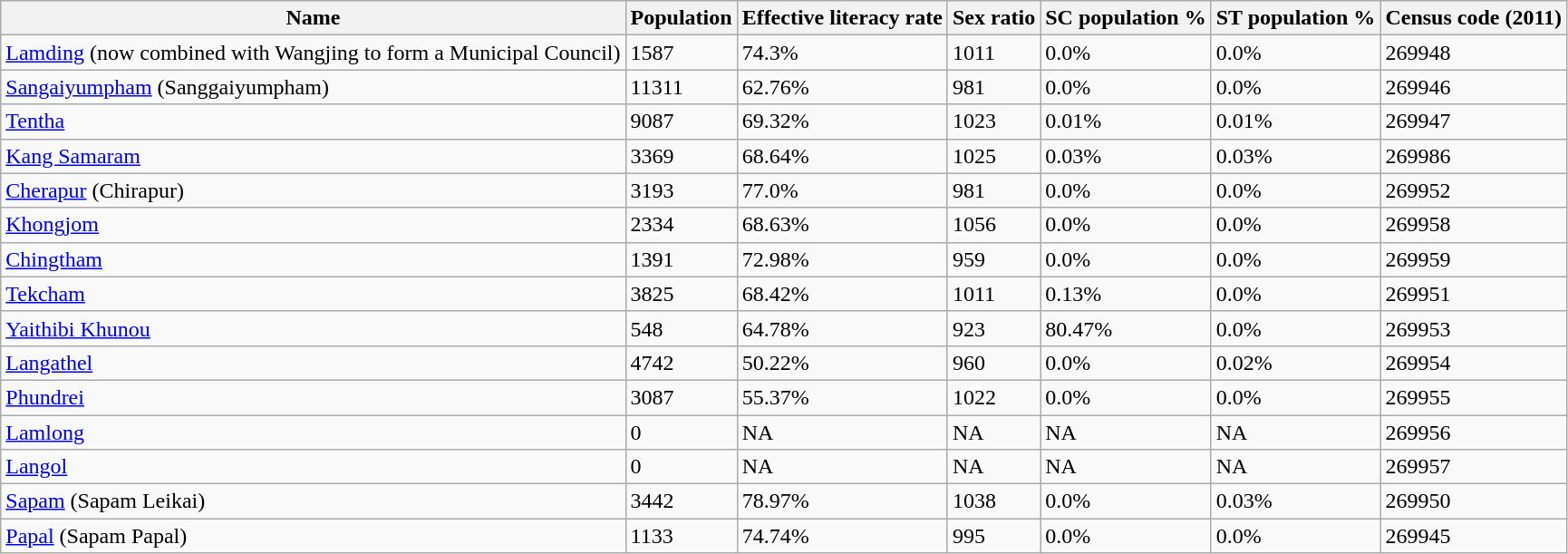<table class="wikitable sortable">
<tr>
<th>Name</th>
<th>Population</th>
<th>Effective literacy rate</th>
<th>Sex ratio</th>
<th>SC population %</th>
<th>ST population %</th>
<th>Census code (2011)</th>
</tr>
<tr>
<td><a href='#'>Lamding</a> (now combined with Wangjing to form a Municipal Council)</td>
<td>1587</td>
<td>74.3%</td>
<td>1011</td>
<td>0.0%</td>
<td>0.0%</td>
<td>269948</td>
</tr>
<tr>
<td><a href='#'>Sangaiyumpham</a> (Sanggaiyumpham)</td>
<td>11311</td>
<td>62.76%</td>
<td>981</td>
<td>0.0%</td>
<td>0.0%</td>
<td>269946</td>
</tr>
<tr>
<td><a href='#'>Tentha</a></td>
<td>9087</td>
<td>69.32%</td>
<td>1023</td>
<td>0.01%</td>
<td>0.01%</td>
<td>269947</td>
</tr>
<tr>
<td><a href='#'>Kang Samaram</a></td>
<td>3369</td>
<td>68.64%</td>
<td>1025</td>
<td>0.03%</td>
<td>0.03%</td>
<td>269986</td>
</tr>
<tr>
<td><a href='#'>Cherapur</a> (Chirapur)</td>
<td>3193</td>
<td>77.0%</td>
<td>981</td>
<td>0.0%</td>
<td>0.0%</td>
<td>269952</td>
</tr>
<tr>
<td><a href='#'>Khongjom</a></td>
<td>2334</td>
<td>68.63%</td>
<td>1056</td>
<td>0.0%</td>
<td>0.0%</td>
<td>269958</td>
</tr>
<tr>
<td><a href='#'>Chingtham</a></td>
<td>1391</td>
<td>72.98%</td>
<td>959</td>
<td>0.0%</td>
<td>0.0%</td>
<td>269959</td>
</tr>
<tr>
<td><a href='#'>Tekcham</a></td>
<td>3825</td>
<td>68.42%</td>
<td>1011</td>
<td>0.13%</td>
<td>0.0%</td>
<td>269951</td>
</tr>
<tr>
<td><a href='#'>Yaithibi Khunou</a></td>
<td>548</td>
<td>64.78%</td>
<td>923</td>
<td>80.47%</td>
<td>0.0%</td>
<td>269953</td>
</tr>
<tr>
<td><a href='#'>Langathel</a></td>
<td>4742</td>
<td>50.22%</td>
<td>960</td>
<td>0.0%</td>
<td>0.02%</td>
<td>269954</td>
</tr>
<tr>
<td><a href='#'>Phundrei</a></td>
<td>3087</td>
<td>55.37%</td>
<td>1022</td>
<td>0.0%</td>
<td>0.0%</td>
<td>269955</td>
</tr>
<tr>
<td><a href='#'>Lamlong</a></td>
<td>0</td>
<td>NA</td>
<td>NA</td>
<td>NA</td>
<td>NA</td>
<td>269956</td>
</tr>
<tr>
<td><a href='#'>Langol</a></td>
<td>0</td>
<td>NA</td>
<td>NA</td>
<td>NA</td>
<td>NA</td>
<td>269957</td>
</tr>
<tr>
<td><a href='#'>Sapam</a> (Sapam Leikai)</td>
<td>3442</td>
<td>78.97%</td>
<td>1038</td>
<td>0.0%</td>
<td>0.03%</td>
<td>269950</td>
</tr>
<tr>
<td><a href='#'>Papal</a> (Sapam Papal)</td>
<td>1133</td>
<td>74.74%</td>
<td>995</td>
<td>0.0%</td>
<td>0.0%</td>
<td>269945</td>
</tr>
</table>
